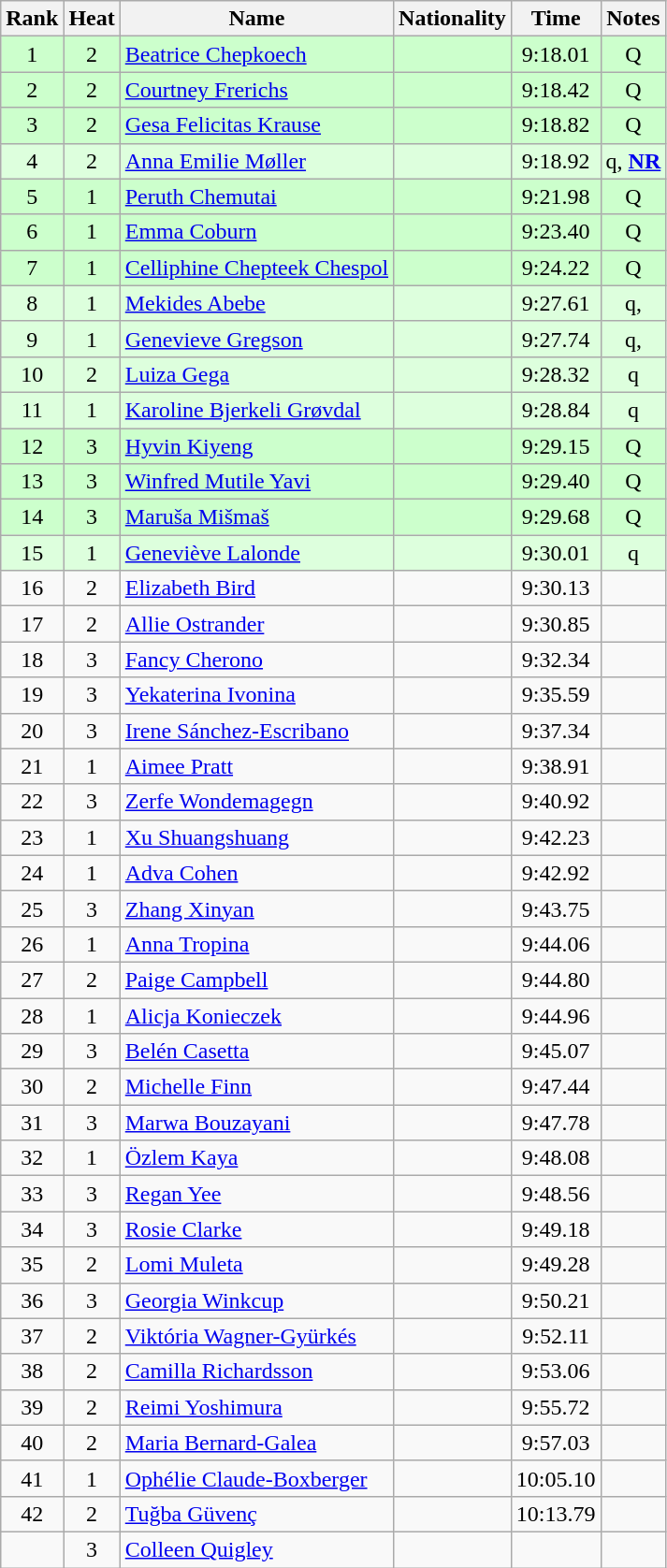<table class="wikitable sortable" style="text-align:center">
<tr>
<th>Rank</th>
<th>Heat</th>
<th>Name</th>
<th>Nationality</th>
<th>Time</th>
<th>Notes</th>
</tr>
<tr bgcolor=ccffcc>
<td>1</td>
<td>2</td>
<td align=left><a href='#'>Beatrice Chepkoech</a></td>
<td align=left></td>
<td>9:18.01</td>
<td>Q</td>
</tr>
<tr bgcolor=ccffcc>
<td>2</td>
<td>2</td>
<td align=left><a href='#'>Courtney Frerichs</a></td>
<td align=left></td>
<td>9:18.42</td>
<td>Q</td>
</tr>
<tr bgcolor=ccffcc>
<td>3</td>
<td>2</td>
<td align=left><a href='#'>Gesa Felicitas Krause</a></td>
<td align=left></td>
<td>9:18.82</td>
<td>Q</td>
</tr>
<tr bgcolor=ddffdd>
<td>4</td>
<td>2</td>
<td align=left><a href='#'>Anna Emilie Møller</a></td>
<td align=left></td>
<td>9:18.92</td>
<td>q, <strong><a href='#'>NR</a></strong></td>
</tr>
<tr bgcolor=ccffcc>
<td>5</td>
<td>1</td>
<td align=left><a href='#'>Peruth Chemutai</a></td>
<td align=left></td>
<td>9:21.98</td>
<td>Q</td>
</tr>
<tr bgcolor=ccffcc>
<td>6</td>
<td>1</td>
<td align=left><a href='#'>Emma Coburn</a></td>
<td align=left></td>
<td>9:23.40</td>
<td>Q</td>
</tr>
<tr bgcolor=ccffcc>
<td>7</td>
<td>1</td>
<td align=left><a href='#'>Celliphine Chepteek Chespol</a></td>
<td align=left></td>
<td>9:24.22</td>
<td>Q</td>
</tr>
<tr bgcolor=ddffdd>
<td>8</td>
<td>1</td>
<td align=left><a href='#'>Mekides Abebe</a></td>
<td align=left></td>
<td>9:27.61</td>
<td>q, </td>
</tr>
<tr bgcolor=ddffdd>
<td>9</td>
<td>1</td>
<td align=left><a href='#'>Genevieve Gregson</a></td>
<td align=left></td>
<td>9:27.74</td>
<td>q, </td>
</tr>
<tr bgcolor=ddffdd>
<td>10</td>
<td>2</td>
<td align=left><a href='#'>Luiza Gega</a></td>
<td align=left></td>
<td>9:28.32</td>
<td>q</td>
</tr>
<tr bgcolor=ddffdd>
<td>11</td>
<td>1</td>
<td align=left><a href='#'>Karoline Bjerkeli Grøvdal</a></td>
<td align=left></td>
<td>9:28.84</td>
<td>q</td>
</tr>
<tr bgcolor=ccffcc>
<td>12</td>
<td>3</td>
<td align=left><a href='#'>Hyvin Kiyeng</a></td>
<td align=left></td>
<td>9:29.15</td>
<td>Q</td>
</tr>
<tr bgcolor=ccffcc>
<td>13</td>
<td>3</td>
<td align=left><a href='#'>Winfred Mutile Yavi</a></td>
<td align=left></td>
<td>9:29.40</td>
<td>Q</td>
</tr>
<tr bgcolor=ccffcc>
<td>14</td>
<td>3</td>
<td align=left><a href='#'>Maruša Mišmaš</a></td>
<td align=left></td>
<td>9:29.68</td>
<td>Q</td>
</tr>
<tr bgcolor=ddffdd>
<td>15</td>
<td>1</td>
<td align=left><a href='#'>Geneviève Lalonde</a></td>
<td align=left></td>
<td>9:30.01</td>
<td>q</td>
</tr>
<tr>
<td>16</td>
<td>2</td>
<td align=left><a href='#'>Elizabeth Bird</a></td>
<td align=left></td>
<td>9:30.13</td>
<td></td>
</tr>
<tr>
<td>17</td>
<td>2</td>
<td align=left><a href='#'>Allie Ostrander</a></td>
<td align=left></td>
<td>9:30.85</td>
<td></td>
</tr>
<tr>
<td>18</td>
<td>3</td>
<td align=left><a href='#'>Fancy Cherono</a></td>
<td align=left></td>
<td>9:32.34</td>
<td></td>
</tr>
<tr>
<td>19</td>
<td>3</td>
<td align=left><a href='#'>Yekaterina Ivonina</a></td>
<td align=left></td>
<td>9:35.59</td>
<td></td>
</tr>
<tr>
<td>20</td>
<td>3</td>
<td align=left><a href='#'>Irene Sánchez-Escribano</a></td>
<td align=left></td>
<td>9:37.34</td>
<td></td>
</tr>
<tr>
<td>21</td>
<td>1</td>
<td align=left><a href='#'>Aimee Pratt</a></td>
<td align=left></td>
<td>9:38.91</td>
<td></td>
</tr>
<tr>
<td>22</td>
<td>3</td>
<td align=left><a href='#'>Zerfe Wondemagegn</a></td>
<td align=left></td>
<td>9:40.92</td>
<td></td>
</tr>
<tr>
<td>23</td>
<td>1</td>
<td align=left><a href='#'>Xu Shuangshuang</a></td>
<td align=left></td>
<td>9:42.23</td>
<td></td>
</tr>
<tr>
<td>24</td>
<td>1</td>
<td align=left><a href='#'>Adva Cohen</a></td>
<td align=left></td>
<td>9:42.92</td>
<td></td>
</tr>
<tr>
<td>25</td>
<td>3</td>
<td align=left><a href='#'>Zhang Xinyan</a></td>
<td align=left></td>
<td>9:43.75</td>
<td></td>
</tr>
<tr>
<td>26</td>
<td>1</td>
<td align=left><a href='#'>Anna Tropina</a></td>
<td align=left></td>
<td>9:44.06</td>
<td></td>
</tr>
<tr>
<td>27</td>
<td>2</td>
<td align=left><a href='#'>Paige Campbell</a></td>
<td align=left></td>
<td>9:44.80</td>
<td></td>
</tr>
<tr>
<td>28</td>
<td>1</td>
<td align=left><a href='#'>Alicja Konieczek</a></td>
<td align=left></td>
<td>9:44.96</td>
<td></td>
</tr>
<tr>
<td>29</td>
<td>3</td>
<td align=left><a href='#'>Belén Casetta</a></td>
<td align=left></td>
<td>9:45.07</td>
<td></td>
</tr>
<tr>
<td>30</td>
<td>2</td>
<td align=left><a href='#'>Michelle Finn</a></td>
<td align=left></td>
<td>9:47.44</td>
<td></td>
</tr>
<tr>
<td>31</td>
<td>3</td>
<td align=left><a href='#'>Marwa Bouzayani</a></td>
<td align=left></td>
<td>9:47.78</td>
<td></td>
</tr>
<tr>
<td>32</td>
<td>1</td>
<td align=left><a href='#'>Özlem Kaya</a></td>
<td align=left></td>
<td>9:48.08</td>
<td></td>
</tr>
<tr>
<td>33</td>
<td>3</td>
<td align=left><a href='#'>Regan Yee</a></td>
<td align=left></td>
<td>9:48.56</td>
<td></td>
</tr>
<tr>
<td>34</td>
<td>3</td>
<td align=left><a href='#'>Rosie Clarke</a></td>
<td align=left></td>
<td>9:49.18</td>
<td></td>
</tr>
<tr>
<td>35</td>
<td>2</td>
<td align=left><a href='#'>Lomi Muleta</a></td>
<td align=left></td>
<td>9:49.28</td>
<td></td>
</tr>
<tr>
<td>36</td>
<td>3</td>
<td align=left><a href='#'>Georgia Winkcup</a></td>
<td align=left></td>
<td>9:50.21</td>
<td></td>
</tr>
<tr>
<td>37</td>
<td>2</td>
<td align=left><a href='#'>Viktória Wagner-Gyürkés</a></td>
<td align=left></td>
<td>9:52.11</td>
<td></td>
</tr>
<tr>
<td>38</td>
<td>2</td>
<td align=left><a href='#'>Camilla Richardsson</a></td>
<td align=left></td>
<td>9:53.06</td>
<td></td>
</tr>
<tr>
<td>39</td>
<td>2</td>
<td align=left><a href='#'>Reimi Yoshimura</a></td>
<td align=left></td>
<td>9:55.72</td>
<td></td>
</tr>
<tr>
<td>40</td>
<td>2</td>
<td align=left><a href='#'>Maria Bernard-Galea</a></td>
<td align=left></td>
<td>9:57.03</td>
<td></td>
</tr>
<tr>
<td>41</td>
<td>1</td>
<td align=left><a href='#'>Ophélie Claude-Boxberger</a></td>
<td align=left></td>
<td>10:05.10</td>
<td></td>
</tr>
<tr>
<td>42</td>
<td>2</td>
<td align=left><a href='#'>Tuğba Güvenç</a></td>
<td align=left></td>
<td>10:13.79</td>
<td></td>
</tr>
<tr>
<td></td>
<td>3</td>
<td align=left><a href='#'>Colleen Quigley</a></td>
<td align=left></td>
<td></td>
<td></td>
</tr>
</table>
